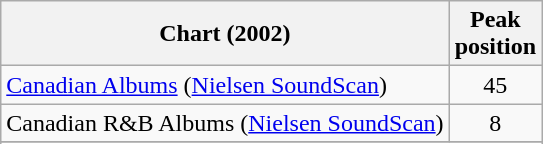<table class="wikitable sortable plainrowheaders">
<tr>
<th>Chart (2002)</th>
<th>Peak<br>position</th>
</tr>
<tr>
<td><a href='#'>Canadian Albums</a> (<a href='#'>Nielsen SoundScan</a>)</td>
<td align="center">45</td>
</tr>
<tr>
<td>Canadian R&B Albums (<a href='#'>Nielsen SoundScan</a>)</td>
<td style="text-align:center;">8</td>
</tr>
<tr>
</tr>
<tr>
</tr>
</table>
